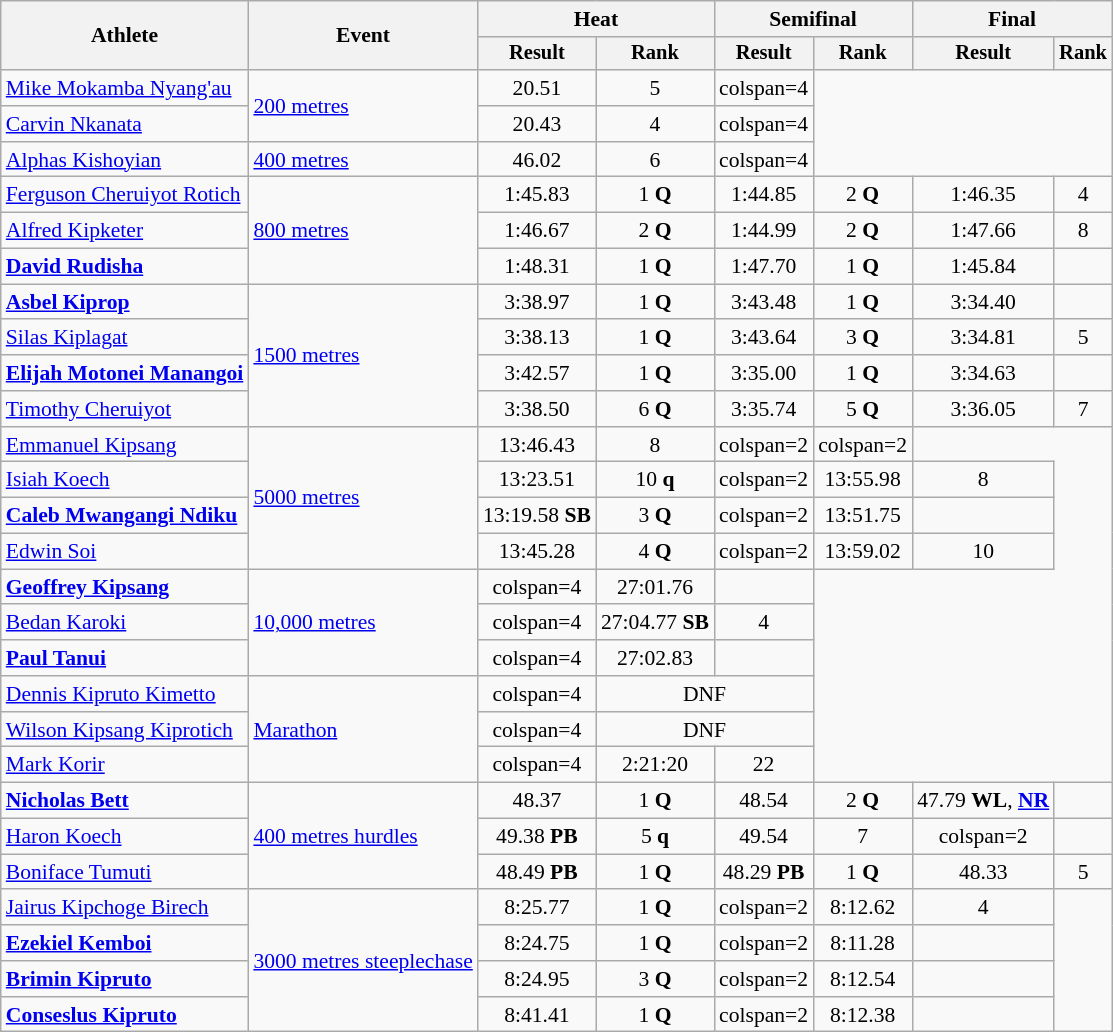<table class="wikitable" style="font-size:90%">
<tr>
<th rowspan="2">Athlete</th>
<th rowspan="2">Event</th>
<th colspan="2">Heat</th>
<th colspan="2">Semifinal</th>
<th colspan="2">Final</th>
</tr>
<tr style="font-size:95%">
<th>Result</th>
<th>Rank</th>
<th>Result</th>
<th>Rank</th>
<th>Result</th>
<th>Rank</th>
</tr>
<tr style=text-align:center>
<td style=text-align:left><a href='#'>Mike Mokamba Nyang'au</a></td>
<td style=text-align:left rowspan=2><a href='#'>200 metres</a></td>
<td>20.51</td>
<td>5</td>
<td>colspan=4 </td>
</tr>
<tr style=text-align:center>
<td style=text-align:left><a href='#'>Carvin Nkanata</a></td>
<td>20.43</td>
<td>4</td>
<td>colspan=4 </td>
</tr>
<tr style=text-align:center>
<td style=text-align:left><a href='#'>Alphas Kishoyian</a></td>
<td style=text-align:left><a href='#'>400 metres</a></td>
<td>46.02</td>
<td>6</td>
<td>colspan=4 </td>
</tr>
<tr style=text-align:center>
<td style=text-align:left><a href='#'>Ferguson Cheruiyot Rotich</a></td>
<td style=text-align:left rowspan=3><a href='#'>800 metres</a></td>
<td>1:45.83</td>
<td>1 <strong>Q</strong></td>
<td>1:44.85</td>
<td>2 <strong>Q</strong></td>
<td>1:46.35</td>
<td>4</td>
</tr>
<tr style=text-align:center>
<td style=text-align:left><a href='#'>Alfred Kipketer</a></td>
<td>1:46.67</td>
<td>2 <strong>Q</strong></td>
<td>1:44.99</td>
<td>2 <strong>Q</strong></td>
<td>1:47.66</td>
<td>8</td>
</tr>
<tr style=text-align:center>
<td style=text-align:left><strong><a href='#'>David Rudisha</a></strong></td>
<td>1:48.31</td>
<td>1 <strong>Q</strong></td>
<td>1:47.70</td>
<td>1 <strong>Q</strong></td>
<td>1:45.84</td>
<td></td>
</tr>
<tr style=text-align:center>
<td style=text-align:left><strong><a href='#'>Asbel Kiprop</a></strong></td>
<td style=text-align:left rowspan=4><a href='#'>1500 metres</a></td>
<td>3:38.97</td>
<td>1 <strong>Q</strong></td>
<td>3:43.48</td>
<td>1 <strong>Q</strong></td>
<td>3:34.40</td>
<td></td>
</tr>
<tr style=text-align:center>
<td style=text-align:left><a href='#'>Silas Kiplagat</a></td>
<td>3:38.13</td>
<td>1 <strong>Q</strong></td>
<td>3:43.64</td>
<td>3 <strong>Q</strong></td>
<td>3:34.81</td>
<td>5</td>
</tr>
<tr style=text-align:center>
<td style=text-align:left><strong><a href='#'>Elijah Motonei Manangoi</a></strong></td>
<td>3:42.57</td>
<td>1 <strong>Q</strong></td>
<td>3:35.00</td>
<td>1 <strong>Q</strong></td>
<td>3:34.63</td>
<td></td>
</tr>
<tr style=text-align:center>
<td style=text-align:left><a href='#'>Timothy Cheruiyot</a></td>
<td>3:38.50</td>
<td>6 <strong>Q</strong></td>
<td>3:35.74</td>
<td>5 <strong>Q</strong></td>
<td>3:36.05</td>
<td>7</td>
</tr>
<tr style=text-align:center>
<td style=text-align:left><a href='#'>Emmanuel Kipsang</a></td>
<td style=text-align:left rowspan=4><a href='#'>5000 metres</a></td>
<td>13:46.43</td>
<td>8</td>
<td>colspan=2 </td>
<td>colspan=2 </td>
</tr>
<tr style=text-align:center>
<td style=text-align:left><a href='#'>Isiah Koech</a></td>
<td>13:23.51</td>
<td>10 <strong>q</strong></td>
<td>colspan=2 </td>
<td>13:55.98</td>
<td>8</td>
</tr>
<tr style=text-align:center>
<td style=text-align:left><strong><a href='#'>Caleb Mwangangi Ndiku</a></strong></td>
<td>13:19.58 <strong>SB</strong></td>
<td>3 <strong>Q</strong></td>
<td>colspan=2 </td>
<td>13:51.75</td>
<td></td>
</tr>
<tr style=text-align:center>
<td style=text-align:left><a href='#'>Edwin Soi</a></td>
<td>13:45.28</td>
<td>4 <strong>Q</strong></td>
<td>colspan=2 </td>
<td>13:59.02</td>
<td>10</td>
</tr>
<tr style=text-align:center>
<td style=text-align:left><strong><a href='#'>Geoffrey Kipsang</a></strong></td>
<td style=text-align:left rowspan=3><a href='#'>10,000 metres</a></td>
<td>colspan=4 </td>
<td>27:01.76</td>
<td></td>
</tr>
<tr style=text-align:center>
<td style=text-align:left><a href='#'>Bedan Karoki</a></td>
<td>colspan=4 </td>
<td>27:04.77 <strong>SB</strong></td>
<td>4</td>
</tr>
<tr style=text-align:center>
<td style=text-align:left><strong><a href='#'>Paul Tanui</a></strong></td>
<td>colspan=4 </td>
<td>27:02.83</td>
<td></td>
</tr>
<tr style=text-align:center>
<td style=text-align:left><a href='#'>Dennis Kipruto Kimetto</a></td>
<td style=text-align:left rowspan=3><a href='#'>Marathon</a></td>
<td>colspan=4 </td>
<td colspan=2>DNF</td>
</tr>
<tr style=text-align:center>
<td style=text-align:left><a href='#'>Wilson Kipsang Kiprotich</a></td>
<td>colspan=4 </td>
<td colspan=2>DNF</td>
</tr>
<tr style=text-align:center>
<td style=text-align:left><a href='#'>Mark Korir</a></td>
<td>colspan=4 </td>
<td>2:21:20</td>
<td>22</td>
</tr>
<tr style=text-align:center>
<td style=text-align:left><strong><a href='#'>Nicholas Bett</a></strong></td>
<td style=text-align:left rowspan=3><a href='#'>400 metres hurdles</a></td>
<td>48.37</td>
<td>1 <strong>Q</strong></td>
<td>48.54</td>
<td>2 <strong>Q</strong></td>
<td>47.79 <strong>WL</strong>, <strong><a href='#'>NR</a></strong></td>
<td></td>
</tr>
<tr style=text-align:center>
<td style=text-align:left><a href='#'>Haron Koech</a></td>
<td>49.38 <strong>PB</strong></td>
<td>5 <strong>q</strong></td>
<td>49.54</td>
<td>7</td>
<td>colspan=2 </td>
</tr>
<tr style=text-align:center>
<td style=text-align:left><a href='#'>Boniface Tumuti</a></td>
<td>48.49 <strong>PB</strong></td>
<td>1 <strong>Q</strong></td>
<td>48.29 <strong>PB</strong></td>
<td>1 <strong>Q</strong></td>
<td>48.33</td>
<td>5</td>
</tr>
<tr style=text-align:center>
<td style=text-align:left><a href='#'>Jairus Kipchoge Birech</a></td>
<td style=text-align:left rowspan=4><a href='#'>3000 metres steeplechase</a></td>
<td>8:25.77</td>
<td>1 <strong>Q</strong></td>
<td>colspan=2 </td>
<td>8:12.62</td>
<td>4</td>
</tr>
<tr style=text-align:center>
<td style=text-align:left><strong><a href='#'>Ezekiel Kemboi</a></strong></td>
<td>8:24.75</td>
<td>1 <strong>Q</strong></td>
<td>colspan=2 </td>
<td>8:11.28</td>
<td></td>
</tr>
<tr style=text-align:center>
<td style=text-align:left><strong><a href='#'>Brimin Kipruto</a></strong></td>
<td>8:24.95</td>
<td>3 <strong>Q</strong></td>
<td>colspan=2 </td>
<td>8:12.54</td>
<td></td>
</tr>
<tr style=text-align:center>
<td style=text-align:left><strong><a href='#'>Conseslus Kipruto</a></strong></td>
<td>8:41.41</td>
<td>1 <strong>Q</strong></td>
<td>colspan=2 </td>
<td>8:12.38</td>
<td></td>
</tr>
</table>
